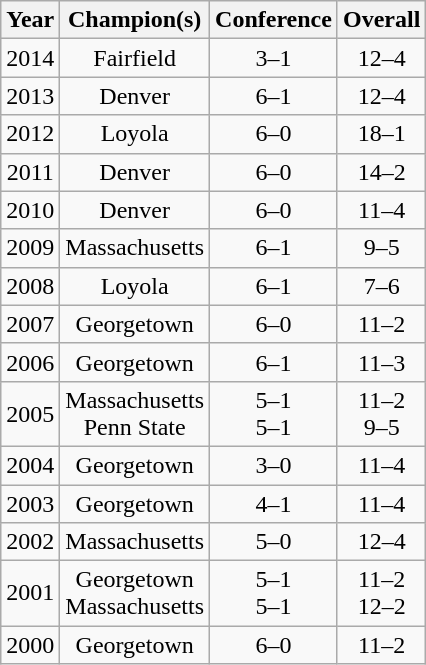<table class= "wikitable" style="text-align:center">
<tr>
<th>Year</th>
<th>Champion(s)</th>
<th>Conference</th>
<th>Overall</th>
</tr>
<tr>
<td>2014</td>
<td>Fairfield</td>
<td>3–1</td>
<td>12–4</td>
</tr>
<tr>
<td>2013</td>
<td>Denver</td>
<td>6–1</td>
<td>12–4</td>
</tr>
<tr>
<td>2012</td>
<td>Loyola</td>
<td>6–0</td>
<td>18–1</td>
</tr>
<tr>
<td>2011</td>
<td>Denver</td>
<td>6–0</td>
<td>14–2</td>
</tr>
<tr>
<td>2010</td>
<td>Denver</td>
<td>6–0</td>
<td>11–4</td>
</tr>
<tr>
<td>2009</td>
<td>Massachusetts</td>
<td>6–1</td>
<td>9–5</td>
</tr>
<tr>
<td>2008</td>
<td>Loyola</td>
<td>6–1</td>
<td>7–6</td>
</tr>
<tr>
<td>2007</td>
<td>Georgetown</td>
<td>6–0</td>
<td>11–2</td>
</tr>
<tr>
<td>2006</td>
<td>Georgetown</td>
<td>6–1</td>
<td>11–3</td>
</tr>
<tr>
<td>2005</td>
<td>Massachusetts <br> Penn State</td>
<td>5–1 <br> 5–1</td>
<td>11–2 <br> 9–5</td>
</tr>
<tr>
<td>2004</td>
<td>Georgetown</td>
<td>3–0</td>
<td>11–4</td>
</tr>
<tr>
<td>2003</td>
<td>Georgetown</td>
<td>4–1</td>
<td>11–4</td>
</tr>
<tr>
<td>2002</td>
<td>Massachusetts</td>
<td>5–0</td>
<td>12–4</td>
</tr>
<tr>
<td>2001</td>
<td>Georgetown <br> Massachusetts</td>
<td>5–1 <br> 5–1</td>
<td>11–2 <br> 12–2</td>
</tr>
<tr>
<td>2000</td>
<td>Georgetown</td>
<td>6–0</td>
<td>11–2</td>
</tr>
</table>
